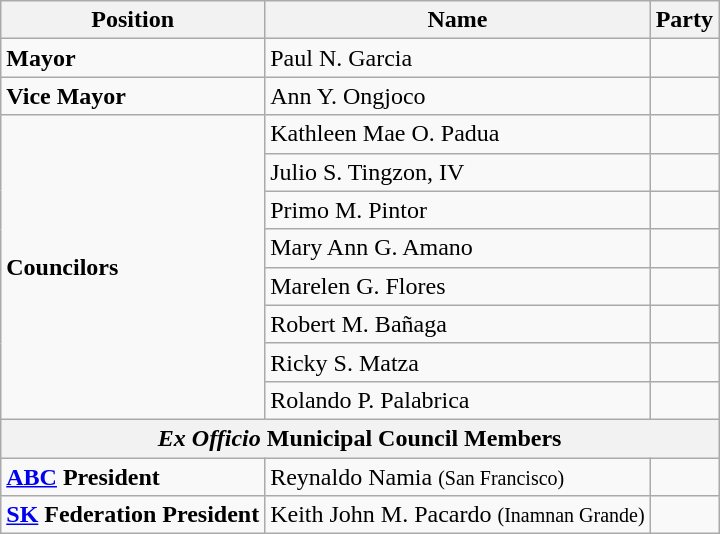<table class=wikitable>
<tr>
<th>Position</th>
<th>Name</th>
<th colspan=2>Party</th>
</tr>
<tr>
<td><strong>Mayor</strong></td>
<td>Paul N. Garcia </td>
<td></td>
</tr>
<tr>
<td><strong>Vice Mayor</strong></td>
<td>Ann Y. Ongjoco </td>
<td></td>
</tr>
<tr>
<td rowspan=8><strong>Councilors</strong></td>
<td>Kathleen Mae O. Padua </td>
<td></td>
</tr>
<tr>
<td>Julio S. Tingzon, IV </td>
<td></td>
</tr>
<tr>
<td>Primo M. Pintor </td>
<td></td>
</tr>
<tr>
<td>Mary Ann G. Amano </td>
<td></td>
</tr>
<tr>
<td>Marelen G. Flores </td>
<td></td>
</tr>
<tr>
<td>Robert M. Bañaga </td>
<td></td>
</tr>
<tr>
<td>Ricky S. Matza </td>
<td></td>
</tr>
<tr>
<td>Rolando P. Palabrica </td>
<td></td>
</tr>
<tr>
<th colspan=4><em>Ex Officio</em> Municipal Council Members</th>
</tr>
<tr>
<td><strong><a href='#'>ABC</a> President</strong></td>
<td>Reynaldo Namia <small>(San Francisco)</small></td>
<td></td>
</tr>
<tr>
<td><strong><a href='#'>SK</a> Federation President</strong></td>
<td>Keith John M. Pacardo <small>(Inamnan Grande)</small></td>
<td></td>
</tr>
</table>
